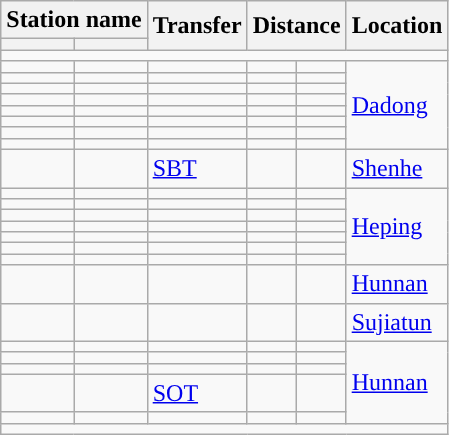<table class="wikitable">
<tr>
<th colspan=2>Station name</th>
<th rowspan=2>Transfer</th>
<th colspan="2" rowspan="2">Distance<br></th>
<th rowspan=2>Location</th>
</tr>
<tr>
<th></th>
<th></th>
</tr>
<tr style="background:#">
<td colspan = "7"></td>
</tr>
<tr>
<td></td>
<td></td>
<td></td>
<td></td>
<td></td>
<td rowspan="8"><a href='#'>Dadong</a></td>
</tr>
<tr>
<td></td>
<td></td>
<td></td>
<td></td>
<td></td>
</tr>
<tr>
<td></td>
<td></td>
<td></td>
<td></td>
<td></td>
</tr>
<tr>
<td></td>
<td></td>
<td></td>
<td></td>
<td></td>
</tr>
<tr>
<td></td>
<td></td>
<td></td>
<td></td>
<td></td>
</tr>
<tr>
<td></td>
<td></td>
<td></td>
<td></td>
<td></td>
</tr>
<tr>
<td></td>
<td></td>
<td></td>
<td></td>
<td></td>
</tr>
<tr>
<td></td>
<td></td>
<td></td>
<td></td>
<td></td>
</tr>
<tr>
<td></td>
<td></td>
<td>  <a href='#'>SBT</a></td>
<td></td>
<td></td>
<td><a href='#'>Shenhe</a></td>
</tr>
<tr>
<td></td>
<td></td>
<td></td>
<td></td>
<td></td>
<td rowspan="7"><a href='#'>Heping</a></td>
</tr>
<tr>
<td></td>
<td></td>
<td></td>
<td></td>
<td></td>
</tr>
<tr>
<td></td>
<td></td>
<td></td>
<td></td>
<td></td>
</tr>
<tr>
<td></td>
<td></td>
<td></td>
<td></td>
<td></td>
</tr>
<tr>
<td></td>
<td></td>
<td></td>
<td></td>
<td></td>
</tr>
<tr>
<td></td>
<td></td>
<td></td>
<td></td>
<td></td>
</tr>
<tr>
<td></td>
<td></td>
<td></td>
<td></td>
<td></td>
</tr>
<tr>
<td></td>
<td></td>
<td></td>
<td></td>
<td></td>
<td><a href='#'>Hunnan</a></td>
</tr>
<tr>
<td></td>
<td></td>
<td></td>
<td></td>
<td></td>
<td><a href='#'>Sujiatun</a></td>
</tr>
<tr>
<td></td>
<td></td>
<td></td>
<td></td>
<td></td>
<td rowspan="5"><a href='#'>Hunnan</a></td>
</tr>
<tr>
<td></td>
<td></td>
<td></td>
<td></td>
<td></td>
</tr>
<tr>
<td></td>
<td></td>
<td></td>
<td></td>
<td></td>
</tr>
<tr>
<td></td>
<td></td>
<td> <a href='#'>SOT</a></td>
<td></td>
<td></td>
</tr>
<tr>
<td></td>
<td></td>
<td></td>
<td></td>
<td></td>
</tr>
<tr style="background:#">
<td colspan = "7"></td>
</tr>
</table>
